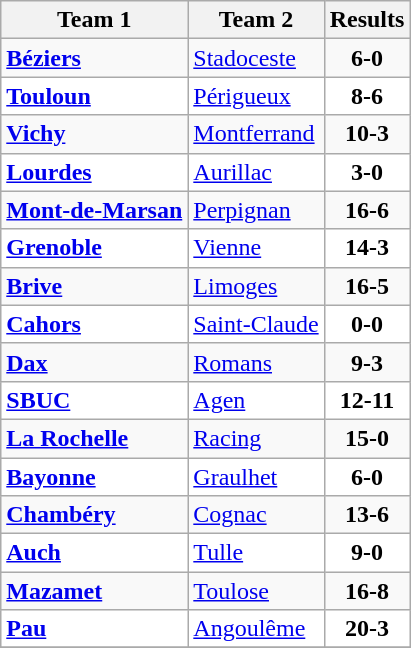<table class="wikitable">
<tr>
<th>Team 1</th>
<th>Team 2</th>
<th>Results</th>
</tr>
<tr>
<td><strong><a href='#'>Béziers</a></strong></td>
<td><a href='#'>Stadoceste</a></td>
<td align="center"><strong>6-0</strong></td>
</tr>
<tr bgcolor="white">
<td><strong><a href='#'>Touloun</a></strong></td>
<td><a href='#'>Périgueux</a></td>
<td align="center"><strong>8-6</strong></td>
</tr>
<tr>
<td><strong><a href='#'>Vichy</a></strong></td>
<td><a href='#'>Montferrand</a></td>
<td align="center"><strong>10-3</strong></td>
</tr>
<tr bgcolor="white">
<td><strong><a href='#'>Lourdes</a></strong></td>
<td><a href='#'>Aurillac</a></td>
<td align="center"><strong>3-0</strong></td>
</tr>
<tr>
<td><strong><a href='#'>Mont-de-Marsan</a></strong></td>
<td><a href='#'>Perpignan</a></td>
<td align="center"><strong>16-6</strong></td>
</tr>
<tr bgcolor="white">
<td><strong><a href='#'>Grenoble</a></strong></td>
<td><a href='#'>Vienne</a></td>
<td align="center"><strong>14-3</strong></td>
</tr>
<tr>
<td><strong> <a href='#'>Brive</a> </strong></td>
<td><a href='#'>Limoges</a></td>
<td align="center"><strong>16-5</strong></td>
</tr>
<tr bgcolor="white">
<td><strong><a href='#'>Cahors</a> </strong></td>
<td><a href='#'>Saint-Claude</a></td>
<td align="center"><strong>0-0</strong></td>
</tr>
<tr>
<td><strong><a href='#'>Dax</a></strong></td>
<td><a href='#'>Romans</a></td>
<td align="center"><strong>9-3</strong></td>
</tr>
<tr bgcolor="white">
<td><strong><a href='#'>SBUC</a> </strong></td>
<td><a href='#'>Agen</a></td>
<td align="center"><strong>12-11</strong></td>
</tr>
<tr>
<td><strong><a href='#'>La Rochelle</a></strong></td>
<td><a href='#'>Racing</a></td>
<td align="center"><strong>15-0</strong></td>
</tr>
<tr bgcolor="white">
<td><strong><a href='#'>Bayonne</a></strong></td>
<td><a href='#'>Graulhet</a></td>
<td align="center"><strong>6-0</strong></td>
</tr>
<tr>
<td><strong><a href='#'>Chambéry</a></strong></td>
<td><a href='#'>Cognac</a></td>
<td align="center"><strong>13-6</strong></td>
</tr>
<tr bgcolor="white">
<td><strong><a href='#'>Auch</a></strong></td>
<td><a href='#'>Tulle</a></td>
<td align="center"><strong>9-0</strong></td>
</tr>
<tr>
<td><strong><a href='#'>Mazamet</a></strong></td>
<td><a href='#'>Toulose</a></td>
<td align="center"><strong>16-8</strong></td>
</tr>
<tr bgcolor="white">
<td><strong><a href='#'>Pau</a></strong></td>
<td><a href='#'>Angoulême</a></td>
<td align="center"><strong>20-3</strong></td>
</tr>
<tr>
</tr>
</table>
